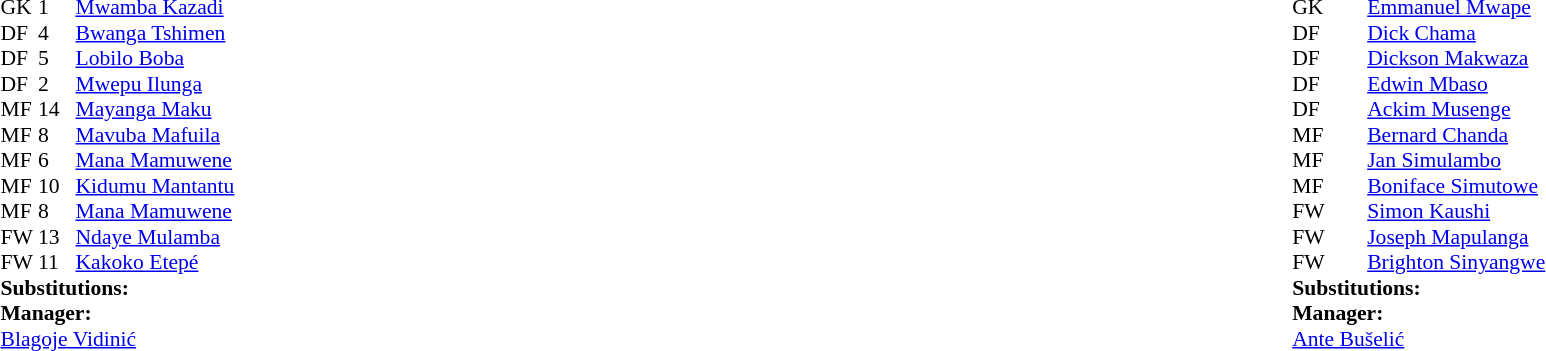<table width="100%">
<tr>
<td valign="top" width="50%"><br><table style="font-size: 90%" cellspacing="0" cellpadding="0">
<tr>
<th width="25"></th>
<th width="25"></th>
</tr>
<tr>
<td>GK</td>
<td>1</td>
<td><a href='#'>Mwamba Kazadi</a></td>
</tr>
<tr>
<td>DF</td>
<td>4</td>
<td><a href='#'>Bwanga Tshimen</a></td>
</tr>
<tr>
<td>DF</td>
<td>5</td>
<td><a href='#'>Lobilo Boba</a></td>
</tr>
<tr>
<td>DF</td>
<td>2</td>
<td><a href='#'>Mwepu Ilunga</a></td>
</tr>
<tr>
<td>MF</td>
<td>14</td>
<td><a href='#'>Mayanga Maku</a></td>
</tr>
<tr>
<td>MF</td>
<td>8</td>
<td><a href='#'>Mavuba Mafuila</a></td>
</tr>
<tr>
<td>MF</td>
<td>6</td>
<td><a href='#'>Mana Mamuwene</a></td>
</tr>
<tr>
<td>MF</td>
<td>10</td>
<td><a href='#'>Kidumu Mantantu</a></td>
</tr>
<tr>
<td>MF</td>
<td>8</td>
<td><a href='#'>Mana Mamuwene</a></td>
</tr>
<tr>
<td>FW</td>
<td>13</td>
<td><a href='#'>Ndaye Mulamba</a></td>
</tr>
<tr>
<td>FW</td>
<td>11</td>
<td><a href='#'>Kakoko Etepé</a></td>
</tr>
<tr>
<td colspan=3><strong>Substitutions:</strong></td>
</tr>
<tr>
<td colspan=3><strong>Manager:</strong></td>
</tr>
<tr>
<td colspan=3> <a href='#'>Blagoje Vidinić</a></td>
</tr>
</table>
</td>
<td valign="top"></td>
<td valign="top" width="50%"><br><table style="font-size: 90%" cellspacing="0" cellpadding="0"  align="center">
<tr>
<th width=25></th>
<th width=25></th>
</tr>
<tr>
<td>GK</td>
<td></td>
<td><a href='#'>Emmanuel Mwape</a></td>
</tr>
<tr>
<td>DF</td>
<td></td>
<td><a href='#'>Dick Chama</a></td>
</tr>
<tr>
<td>DF</td>
<td></td>
<td><a href='#'>Dickson Makwaza</a></td>
</tr>
<tr>
<td>DF</td>
<td></td>
<td><a href='#'>Edwin Mbaso</a></td>
</tr>
<tr>
<td>DF</td>
<td></td>
<td><a href='#'>Ackim Musenge</a></td>
</tr>
<tr>
<td>MF</td>
<td></td>
<td><a href='#'>Bernard Chanda</a></td>
</tr>
<tr>
<td>MF</td>
<td></td>
<td><a href='#'>Jan Simulambo</a></td>
</tr>
<tr>
<td>MF</td>
<td></td>
<td><a href='#'>Boniface Simutowe</a></td>
</tr>
<tr>
<td>FW</td>
<td></td>
<td><a href='#'>Simon Kaushi</a></td>
</tr>
<tr>
<td>FW</td>
<td></td>
<td><a href='#'>Joseph Mapulanga</a></td>
</tr>
<tr>
<td>FW</td>
<td></td>
<td><a href='#'>Brighton Sinyangwe</a></td>
</tr>
<tr>
<td colspan=3><strong>Substitutions:</strong></td>
</tr>
<tr>
<td colspan=3><strong>Manager:</strong></td>
</tr>
<tr>
<td colspan=4> <a href='#'>Ante Bušelić</a></td>
</tr>
</table>
</td>
</tr>
</table>
